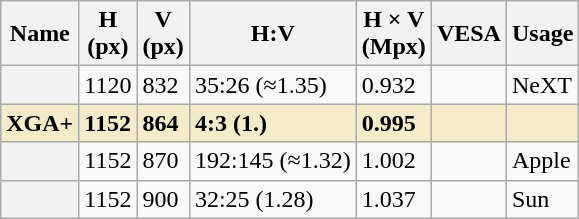<table class="wikitable floatright sortable">
<tr>
<th>Name</th>
<th>H<br>(px)</th>
<th>V<br>(px)</th>
<th data-sort-type="text">H:V<br></th>
<th>H × V<br>(Mpx)</th>
<th>VESA</th>
<th>Usage</th>
</tr>
<tr>
<th></th>
<td>1120</td>
<td>832</td>
<td data-sort-value="1.35">35:26 (≈1.35)</td>
<td>0.932</td>
<td></td>
<td>NeXT</td>
</tr>
<tr style="background-color:#F6EBC9; font-weight: bolder;"|>
<th style="text-align:left; background-color:#F6EBC9">XGA+</th>
<td>1152</td>
<td>864</td>
<td data-sort-value="1.33">4:3 (1.)</td>
<td>0.995</td>
<td></td>
<td></td>
</tr>
<tr>
<th></th>
<td>1152</td>
<td>870</td>
<td data-sort-value="1.32">192:145 (≈1.32)</td>
<td>1.002</td>
<td></td>
<td>Apple</td>
</tr>
<tr>
<th></th>
<td>1152</td>
<td>900</td>
<td data-sort-value="1.28">32:25 (1.28)</td>
<td>1.037</td>
<td></td>
<td>Sun</td>
</tr>
</table>
